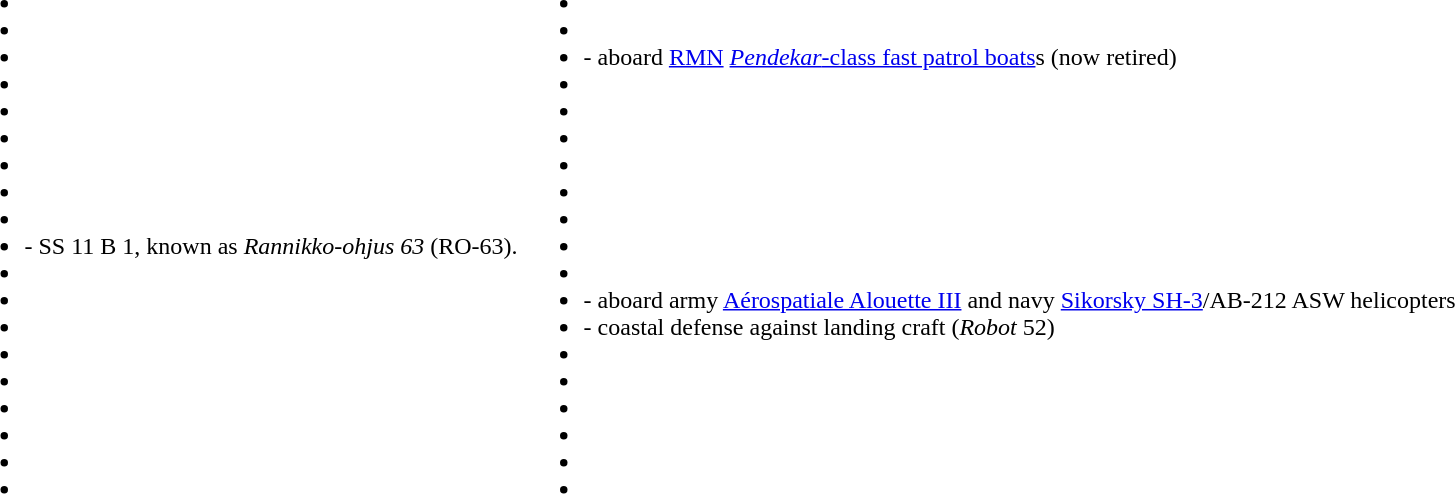<table>
<tr valign="top">
<td><br><ul><li></li><li></li><li></li><li></li><li></li><li></li><li></li><li></li><li></li><li> - SS 11 B 1, known as <em>Rannikko-ohjus 63</em> (RO-63).</li><li></li><li></li><li></li><li></li><li></li><li></li><li></li><li></li><li></li></ul></td>
<td><br><ul><li></li><li></li><li> - aboard <a href='#'>RMN</a> <a href='#'><em>Pendekar</em>-class fast patrol boats</a>s (now retired)</li><li></li><li></li><li></li><li></li><li></li><li></li><li></li><li></li><li> - aboard army <a href='#'>Aérospatiale Alouette III</a> and navy <a href='#'>Sikorsky SH-3</a>/AB-212 ASW helicopters</li><li> - coastal defense against landing craft (<em>Robot</em> 52)</li><li></li><li></li><li></li><li></li><li></li><li></li></ul></td>
</tr>
</table>
